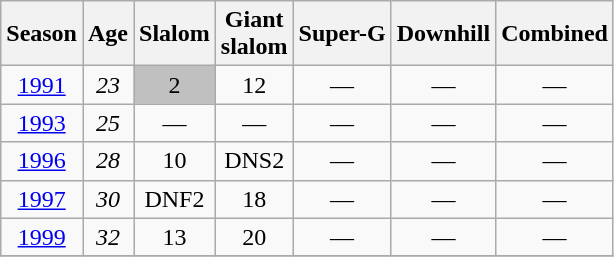<table class=wikitable style="text-align:center">
<tr>
<th>Season</th>
<th>Age</th>
<th>Slalom</th>
<th>Giant<br>slalom</th>
<th>Super-G</th>
<th>Downhill</th>
<th>Combined</th>
</tr>
<tr>
<td><a href='#'>1991</a></td>
<td><em>23</em></td>
<td bgcolor="silver">2</td>
<td>12</td>
<td>—</td>
<td>—</td>
<td>—</td>
</tr>
<tr>
<td><a href='#'>1993</a></td>
<td><em>25</em></td>
<td>—</td>
<td>—</td>
<td>—</td>
<td>—</td>
<td>—</td>
</tr>
<tr>
<td><a href='#'>1996</a></td>
<td><em>28</em></td>
<td>10</td>
<td>DNS2</td>
<td>—</td>
<td>—</td>
<td>—</td>
</tr>
<tr>
<td><a href='#'>1997</a></td>
<td><em>30</em></td>
<td>DNF2</td>
<td>18</td>
<td>—</td>
<td>—</td>
<td>—</td>
</tr>
<tr>
<td><a href='#'>1999</a></td>
<td><em>32</em></td>
<td>13</td>
<td>20</td>
<td>—</td>
<td>—</td>
<td>—</td>
</tr>
<tr>
</tr>
</table>
